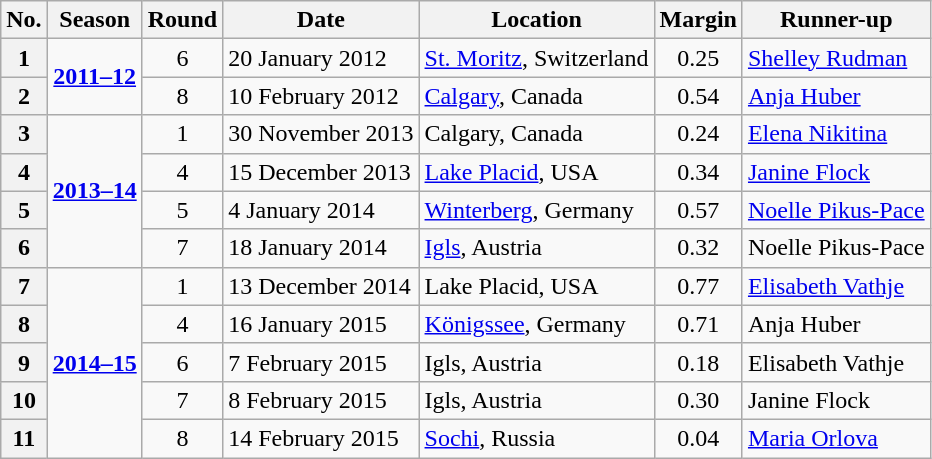<table class="wikitable" style=font-size:100%;>
<tr>
<th>No.</th>
<th>Season</th>
<th>Round</th>
<th>Date</th>
<th>Location</th>
<th>Margin</th>
<th>Runner-up</th>
</tr>
<tr>
<th>1</th>
<td rowspan="2" style="text-align:center;"><strong><a href='#'>2011–12</a></strong></td>
<td align=center>6</td>
<td>20 January 2012</td>
<td> <a href='#'>St. Moritz</a>, Switzerland</td>
<td align=center>0.25</td>
<td> <a href='#'>Shelley Rudman</a></td>
</tr>
<tr>
<th>2</th>
<td align=center>8</td>
<td>10 February 2012</td>
<td> <a href='#'>Calgary</a>, Canada</td>
<td align=center>0.54</td>
<td> <a href='#'>Anja Huber</a></td>
</tr>
<tr>
<th>3</th>
<td rowspan="4" style="text-align:center;"><strong><a href='#'>2013–14</a></strong></td>
<td align=center>1</td>
<td>30 November 2013</td>
<td> Calgary, Canada</td>
<td align=center>0.24</td>
<td> <a href='#'>Elena Nikitina</a></td>
</tr>
<tr>
<th>4</th>
<td align=center>4</td>
<td>15 December 2013</td>
<td> <a href='#'>Lake Placid</a>, USA</td>
<td align=center>0.34</td>
<td> <a href='#'>Janine Flock</a></td>
</tr>
<tr>
<th>5</th>
<td align=center>5</td>
<td>4 January 2014</td>
<td> <a href='#'>Winterberg</a>, Germany</td>
<td align=center>0.57</td>
<td> <a href='#'>Noelle Pikus-Pace</a></td>
</tr>
<tr>
<th>6</th>
<td align=center>7</td>
<td>18 January 2014</td>
<td> <a href='#'>Igls</a>, Austria</td>
<td align=center>0.32</td>
<td> Noelle Pikus-Pace</td>
</tr>
<tr>
<th>7</th>
<td rowspan="5" style="text-align:center;"><strong><a href='#'>2014–15</a></strong></td>
<td align=center>1</td>
<td>13 December 2014</td>
<td> Lake Placid, USA</td>
<td align=center>0.77</td>
<td> <a href='#'>Elisabeth Vathje</a></td>
</tr>
<tr>
<th>8</th>
<td align=center>4</td>
<td>16 January 2015</td>
<td> <a href='#'>Königssee</a>, Germany</td>
<td align=center>0.71</td>
<td> Anja Huber</td>
</tr>
<tr>
<th>9</th>
<td align=center>6</td>
<td>7 February 2015</td>
<td> Igls, Austria</td>
<td align=center>0.18</td>
<td> Elisabeth Vathje</td>
</tr>
<tr>
<th>10</th>
<td align=center>7</td>
<td>8 February 2015</td>
<td> Igls, Austria</td>
<td align=center>0.30</td>
<td> Janine Flock</td>
</tr>
<tr>
<th>11</th>
<td align=center>8</td>
<td>14 February 2015</td>
<td> <a href='#'>Sochi</a>, Russia</td>
<td align=center>0.04</td>
<td> <a href='#'>Maria Orlova</a></td>
</tr>
</table>
